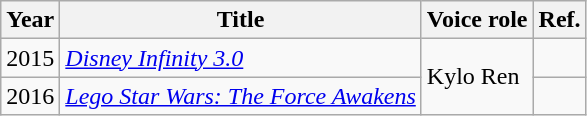<table class="wikitable sortable">
<tr>
<th>Year</th>
<th>Title</th>
<th>Voice role</th>
<th>Ref.</th>
</tr>
<tr>
<td>2015</td>
<td><em><a href='#'>Disney Infinity 3.0</a></em></td>
<td rowspan="2">Kylo Ren</td>
<td></td>
</tr>
<tr>
<td>2016</td>
<td><em><a href='#'>Lego Star Wars: The Force Awakens</a></em></td>
<td></td>
</tr>
</table>
